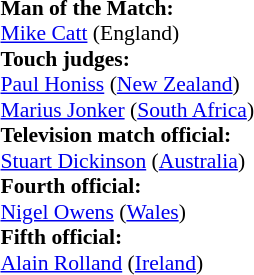<table width=100% style="font-size: 90%">
<tr>
<td><br><strong>Man of the Match:</strong>
<br><a href='#'>Mike Catt</a> (England)<br><strong>Touch judges:</strong>
<br><a href='#'>Paul Honiss</a> (<a href='#'>New Zealand</a>)
<br><a href='#'>Marius Jonker</a> (<a href='#'>South Africa</a>)
<br><strong>Television match official:</strong>
<br><a href='#'>Stuart Dickinson</a> (<a href='#'>Australia</a>)
<br><strong>Fourth official:</strong>
<br><a href='#'>Nigel Owens</a> (<a href='#'>Wales</a>)
<br><strong>Fifth official:</strong>
<br><a href='#'>Alain Rolland</a> (<a href='#'>Ireland</a>)</td>
</tr>
</table>
